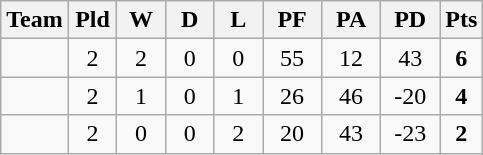<table class="wikitable" style="text-align:center;">
<tr>
<th>Team</th>
<th width="25">Pld</th>
<th width="25">W</th>
<th width="25">D</th>
<th width="25">L</th>
<th width="32">PF</th>
<th width="32">PA</th>
<th width="32">PD</th>
<th>Pts</th>
</tr>
<tr>
<td align="left"></td>
<td>2</td>
<td>2</td>
<td>0</td>
<td>0</td>
<td>55</td>
<td>12</td>
<td>43</td>
<td><strong>6</strong></td>
</tr>
<tr>
<td align="left"></td>
<td>2</td>
<td>1</td>
<td>0</td>
<td>1</td>
<td>26</td>
<td>46</td>
<td>-20</td>
<td><strong>4</strong></td>
</tr>
<tr>
<td align="left"></td>
<td>2</td>
<td>0</td>
<td>0</td>
<td>2</td>
<td>20</td>
<td>43</td>
<td>-23</td>
<td><strong>2</strong></td>
</tr>
</table>
